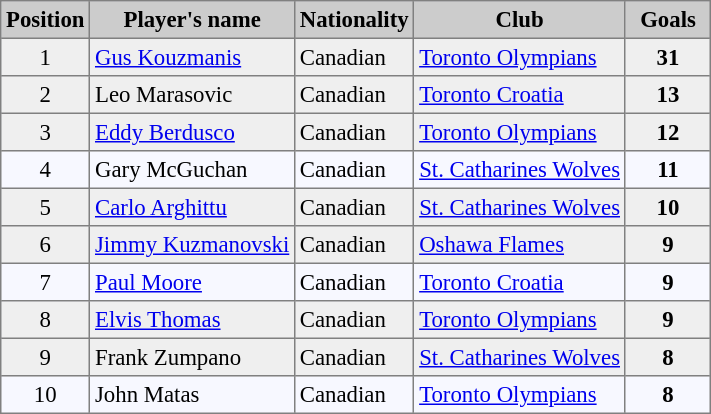<table bgcolor="#f7f8ff" cellpadding="3" cellspacing="0" border="1" style="font-size: 95%; border: gray solid 1px; border-collapse: collapse;">
<tr bgcolor="#CCCCCC">
<th width="50px">Position</th>
<th>Player's name</th>
<th>Nationality</th>
<th>Club</th>
<th width="50px">Goals</th>
</tr>
<tr bgcolor="#EFEFEF" align="center">
<td>1</td>
<td align="left"><a href='#'>Gus Kouzmanis</a></td>
<td align="left">Canadian</td>
<td align="left"><a href='#'>Toronto Olympians</a></td>
<td><strong>31</strong></td>
</tr>
<tr bgcolor="#EFEFEF" align="center">
<td>2</td>
<td align="left">Leo Marasovic</td>
<td align="left">Canadian</td>
<td align="left"><a href='#'>Toronto Croatia</a></td>
<td><strong>13</strong></td>
</tr>
<tr bgcolor="#EFEFEF" align="center">
<td>3</td>
<td align="left"><a href='#'>Eddy Berdusco</a></td>
<td align="left">Canadian</td>
<td align="left"><a href='#'>Toronto Olympians</a></td>
<td><strong>12</strong></td>
</tr>
<tr align="center">
<td>4</td>
<td align="left">Gary McGuchan</td>
<td align="left">Canadian</td>
<td align="left"><a href='#'>St. Catharines Wolves</a></td>
<td><strong>11</strong></td>
</tr>
<tr bgcolor="#EFEFEF" align="center">
<td>5</td>
<td align="left"><a href='#'>Carlo Arghittu</a></td>
<td align="left">Canadian</td>
<td align="left"><a href='#'>St. Catharines Wolves</a></td>
<td><strong>10</strong></td>
</tr>
<tr bgcolor="#EFEFEF"  align="center">
<td>6</td>
<td align="left"><a href='#'>Jimmy Kuzmanovski</a></td>
<td align="left">Canadian</td>
<td align="left"><a href='#'>Oshawa Flames</a></td>
<td><strong>9</strong></td>
</tr>
<tr align="center">
<td>7</td>
<td align="left"><a href='#'>Paul Moore</a></td>
<td align="left">Canadian</td>
<td align="left"><a href='#'>Toronto Croatia</a></td>
<td><strong>9</strong></td>
</tr>
<tr bgcolor="#EFEFEF"  align="center">
<td>8</td>
<td align="left"><a href='#'>Elvis Thomas</a></td>
<td align="left">Canadian</td>
<td align="left"><a href='#'>Toronto Olympians</a></td>
<td><strong>9</strong></td>
</tr>
<tr bgcolor="#EFEFEF" align="center">
<td>9</td>
<td align="left">Frank Zumpano</td>
<td align="left">Canadian</td>
<td align="left"><a href='#'>St. Catharines Wolves</a></td>
<td><strong>8</strong></td>
</tr>
<tr align="center">
<td>10</td>
<td align="left">John Matas</td>
<td align="left">Canadian</td>
<td align="left"><a href='#'>Toronto Olympians</a></td>
<td><strong>8</strong></td>
</tr>
</table>
